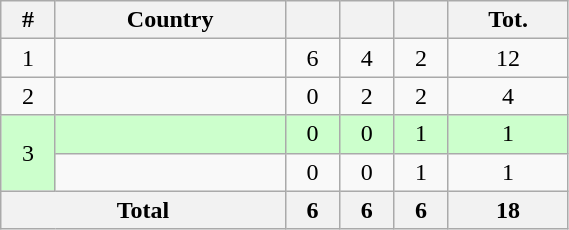<table class="wikitable" width=30% style="font-size:100%; text-align:center;">
<tr>
<th>#</th>
<th>Country</th>
<th></th>
<th></th>
<th></th>
<th>Tot.</th>
</tr>
<tr>
<td>1</td>
<td align=left></td>
<td>6</td>
<td>4</td>
<td>2</td>
<td>12</td>
</tr>
<tr>
<td>2</td>
<td align=left></td>
<td>0</td>
<td>2</td>
<td>2</td>
<td>4</td>
</tr>
<tr style="background:#ccffcc;">
<td rowspan=2>3</td>
<td align=left></td>
<td>0</td>
<td>0</td>
<td>1</td>
<td>1</td>
</tr>
<tr>
<td align=left></td>
<td>0</td>
<td>0</td>
<td>1</td>
<td>1</td>
</tr>
<tr class="sortbottom">
<th colspan=2>Total</th>
<th>6</th>
<th>6</th>
<th>6</th>
<th>18</th>
</tr>
</table>
